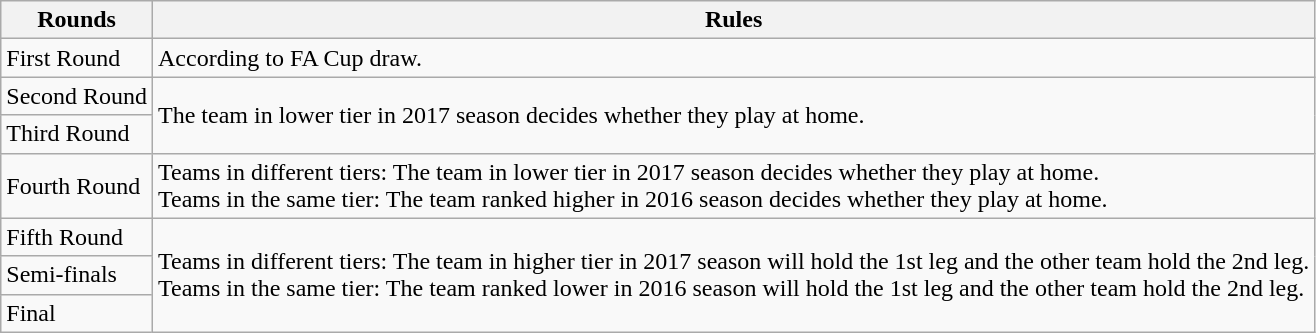<table class="wikitable">
<tr>
<th>Rounds</th>
<th>Rules</th>
</tr>
<tr>
<td>First Round</td>
<td>According to FA Cup draw.</td>
</tr>
<tr>
<td>Second Round</td>
<td rowspan="2">The team in lower tier in 2017 season decides whether they play at home.</td>
</tr>
<tr>
<td>Third Round</td>
</tr>
<tr>
<td>Fourth Round</td>
<td>Teams in different tiers: The team in lower tier in 2017 season decides whether they play at home.<br>Teams in the same tier: The team ranked higher in 2016 season decides whether they play at home.</td>
</tr>
<tr>
<td>Fifth Round</td>
<td rowspan="3">Teams in different tiers: The team in higher tier in 2017 season will hold the 1st leg and the other team hold the 2nd leg.<br>Teams in the same tier: The team ranked lower in 2016 season will hold the 1st leg and the other team hold the 2nd leg.</td>
</tr>
<tr>
<td>Semi-finals</td>
</tr>
<tr>
<td>Final</td>
</tr>
</table>
